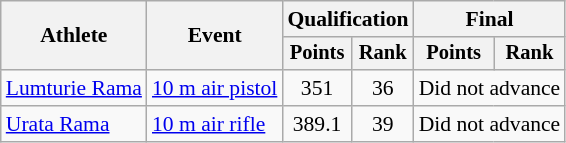<table class="wikitable" style="font-size:90%">
<tr>
<th rowspan="2">Athlete</th>
<th rowspan="2">Event</th>
<th colspan=2>Qualification</th>
<th colspan=2>Final</th>
</tr>
<tr style="font-size:95%">
<th>Points</th>
<th>Rank</th>
<th>Points</th>
<th>Rank</th>
</tr>
<tr align=center>
<td align=left><a href='#'>Lumturie Rama</a></td>
<td align=left><a href='#'>10 m air pistol</a></td>
<td>351</td>
<td>36</td>
<td colspan=2 align=center>Did not advance</td>
</tr>
<tr align=center>
<td align=left><a href='#'>Urata Rama</a></td>
<td align=left><a href='#'>10 m air rifle</a></td>
<td>389.1</td>
<td>39</td>
<td colspan=2 align=center>Did not advance</td>
</tr>
</table>
